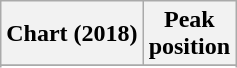<table class="wikitable sortable plainrowheaders" style="text-align:center">
<tr>
<th scope="col">Chart (2018)</th>
<th scope="col">Peak<br>position</th>
</tr>
<tr>
</tr>
<tr>
</tr>
<tr>
</tr>
<tr>
</tr>
<tr>
</tr>
<tr>
</tr>
<tr>
</tr>
<tr>
</tr>
<tr>
</tr>
<tr>
</tr>
<tr>
</tr>
</table>
